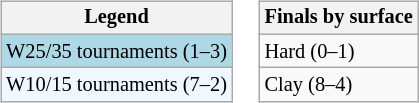<table>
<tr valign=top>
<td><br><table class=wikitable style="font-size:85%;">
<tr>
<th>Legend</th>
</tr>
<tr style="background:lightblue;">
<td>W25/35 tournaments (1–3)</td>
</tr>
<tr style="background:#f0f8ff;">
<td>W10/15 tournaments (7–2)</td>
</tr>
</table>
</td>
<td><br><table class=wikitable style="font-size:85%;">
<tr>
<th>Finals by surface</th>
</tr>
<tr>
<td>Hard (0–1)</td>
</tr>
<tr>
<td>Clay (8–4)</td>
</tr>
</table>
</td>
</tr>
</table>
